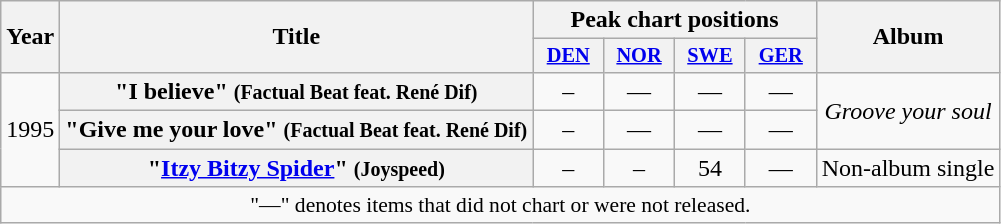<table class="wikitable plainrowheaders" style="text-align:center;" border="1">
<tr>
<th scope="col" rowspan="2">Year</th>
<th scope="col" rowspan="2">Title</th>
<th scope="col" colspan="4">Peak chart positions</th>
<th scope="col" rowspan="2">Album</th>
</tr>
<tr>
<th scope="col" style="width:3em;font-size:85%;"><a href='#'>DEN</a><br></th>
<th scope="col" style="width:3em;font-size:85%;"><a href='#'>NOR</a><br></th>
<th scope="col" style="width:3em;font-size:85%;"><a href='#'>SWE</a><br></th>
<th scope="col" style="width:3em;font-size:85%;"><a href='#'>GER</a><br></th>
</tr>
<tr>
<td rowspan="3">1995</td>
<th scope="row">"I believe" <small>(Factual Beat feat. René Dif)</small></th>
<td>–</td>
<td>—</td>
<td>—</td>
<td>—</td>
<td rowspan="2"><em>Groove your soul</em></td>
</tr>
<tr>
<th scope="row">"Give me your love" <small>(Factual Beat feat. René Dif)</small></th>
<td>–</td>
<td>—</td>
<td>—</td>
<td>—</td>
</tr>
<tr>
<th scope="row">"<a href='#'>Itzy Bitzy Spider</a>" <small>(Joyspeed)</small></th>
<td>–</td>
<td>–</td>
<td>54</td>
<td>—</td>
<td>Non-album single</td>
</tr>
<tr>
<td align="center" colspan="14" style="font-size:90%">"—" denotes items that did not chart or were not released.</td>
</tr>
</table>
